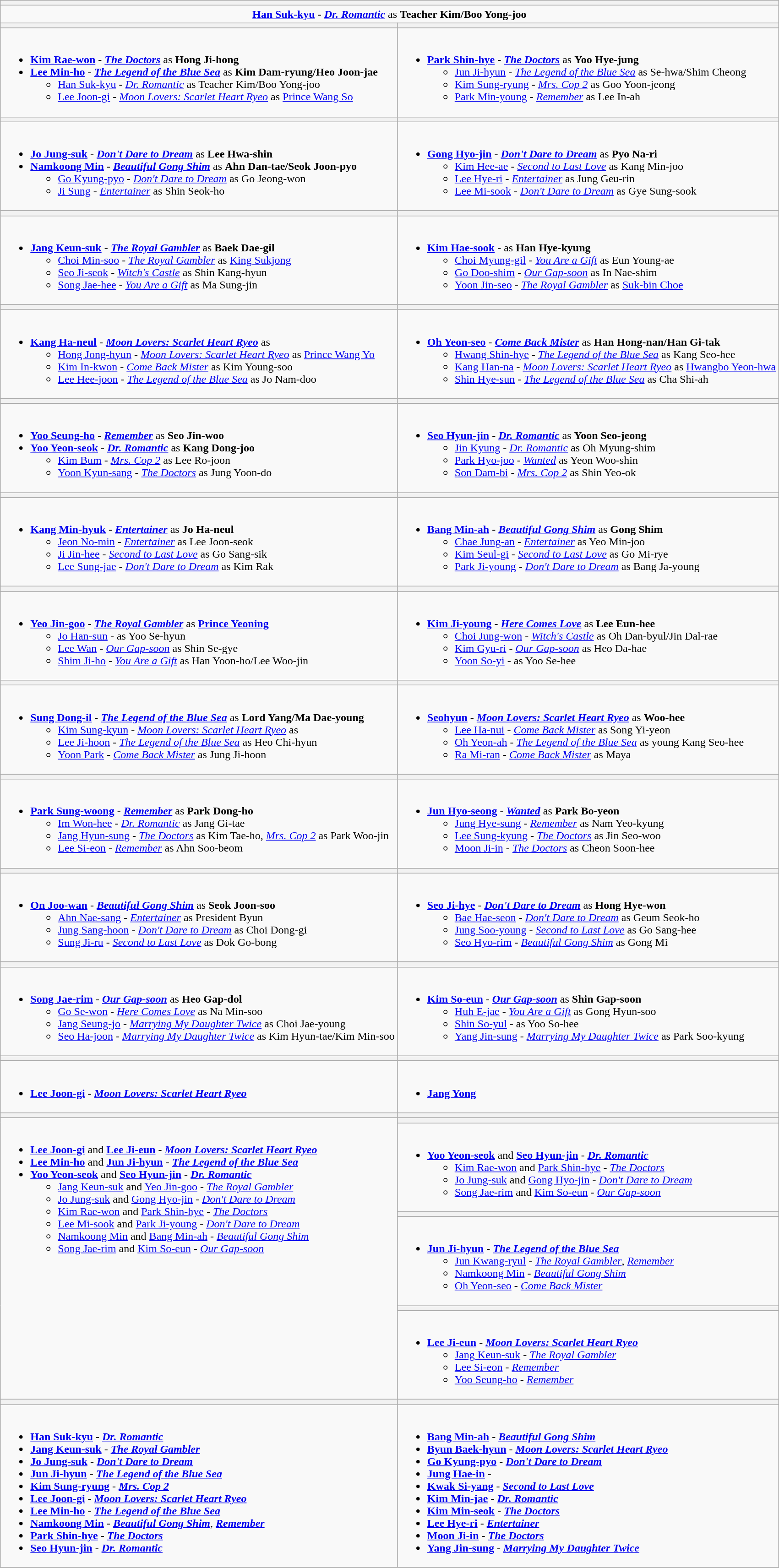<table class=wikitable style="width="100%">
<tr>
<th colspan="2" style="width="50%"></th>
</tr>
<tr>
<td colspan="2" style="text-align: center;" valign="top"><strong><a href='#'>Han Suk-kyu</a></strong> - <strong><em><a href='#'>Dr. Romantic</a></em></strong> as <strong>Teacher Kim/Boo Yong-joo</strong></td>
</tr>
<tr>
<th></th>
<th></th>
</tr>
<tr>
<td valign="top"><br><ul><li><strong><a href='#'>Kim Rae-won</a></strong> - <strong><em><a href='#'>The Doctors</a></em></strong> as <strong>Hong Ji-hong</strong></li><li><strong><a href='#'>Lee Min-ho</a></strong> - <strong><em><a href='#'>The Legend of the Blue Sea</a></em></strong> as <strong>Kim Dam-ryung/Heo Joon-jae</strong><ul><li><a href='#'>Han Suk-kyu</a> - <em><a href='#'>Dr. Romantic</a></em> as Teacher Kim/Boo Yong-joo</li><li><a href='#'>Lee Joon-gi</a> - <em><a href='#'>Moon Lovers: Scarlet Heart Ryeo</a></em> as <a href='#'>Prince Wang So</a></li></ul></li></ul></td>
<td valign="top"><br><ul><li><strong><a href='#'>Park Shin-hye</a></strong> - <strong><em><a href='#'>The Doctors</a></em></strong> as <strong>Yoo Hye-jung</strong><ul><li><a href='#'>Jun Ji-hyun</a> - <em><a href='#'>The Legend of the Blue Sea</a></em> as Se-hwa/Shim Cheong</li><li><a href='#'>Kim Sung-ryung</a> - <em><a href='#'>Mrs. Cop 2</a></em> as Goo Yoon-jeong</li><li><a href='#'>Park Min-young</a> - <em><a href='#'>Remember</a></em> as Lee In-ah</li></ul></li></ul></td>
</tr>
<tr>
<th></th>
<th></th>
</tr>
<tr>
<td valign="top"><br><ul><li><strong><a href='#'>Jo Jung-suk</a></strong> - <strong><em><a href='#'>Don't Dare to Dream</a></em></strong> as <strong>Lee Hwa-shin</strong></li><li><strong><a href='#'>Namkoong Min</a></strong> - <strong><em><a href='#'>Beautiful Gong Shim</a></em></strong> as <strong>Ahn Dan-tae/Seok Joon-pyo</strong><ul><li><a href='#'>Go Kyung-pyo</a> - <em><a href='#'>Don't Dare to Dream</a></em> as Go Jeong-won</li><li><a href='#'>Ji Sung</a> - <em><a href='#'>Entertainer</a></em> as Shin Seok-ho</li></ul></li></ul></td>
<td valign="top"><br><ul><li><strong><a href='#'>Gong Hyo-jin</a></strong> - <strong><em><a href='#'>Don't Dare to Dream</a></em></strong> as <strong>Pyo Na-ri</strong><ul><li><a href='#'>Kim Hee-ae</a> - <em><a href='#'>Second to Last Love</a></em> as Kang Min-joo</li><li><a href='#'>Lee Hye-ri</a> - <em><a href='#'>Entertainer</a></em> as Jung Geu-rin</li><li><a href='#'>Lee Mi-sook</a> - <em><a href='#'>Don't Dare to Dream</a></em> as Gye Sung-sook</li></ul></li></ul></td>
</tr>
<tr>
<th></th>
<th></th>
</tr>
<tr>
<td valign="top"><br><ul><li><strong><a href='#'>Jang Keun-suk</a></strong> - <strong><em><a href='#'>The Royal Gambler</a></em></strong> as <strong>Baek Dae-gil</strong><ul><li><a href='#'>Choi Min-soo</a> - <em><a href='#'>The Royal Gambler</a></em> as <a href='#'>King Sukjong</a></li><li><a href='#'>Seo Ji-seok</a> - <em><a href='#'>Witch's Castle</a></em> as Shin Kang-hyun</li><li><a href='#'>Song Jae-hee</a> - <em><a href='#'>You Are a Gift</a></em> as Ma Sung-jin</li></ul></li></ul></td>
<td valign="top"><br><ul><li><strong><a href='#'>Kim Hae-sook</a></strong> - <strong><em></em></strong> as <strong>Han Hye-kyung</strong><ul><li><a href='#'>Choi Myung-gil</a> - <em><a href='#'>You Are a Gift</a></em> as Eun Young-ae</li><li><a href='#'>Go Doo-shim</a> - <em><a href='#'>Our Gap-soon</a></em> as In Nae-shim</li><li><a href='#'>Yoon Jin-seo</a> - <em><a href='#'>The Royal Gambler</a></em> as <a href='#'>Suk-bin Choe</a></li></ul></li></ul></td>
</tr>
<tr>
<th></th>
<th></th>
</tr>
<tr>
<td valign="top"><br><ul><li><strong><a href='#'>Kang Ha-neul</a></strong> - <strong><em><a href='#'>Moon Lovers: Scarlet Heart Ryeo</a></em></strong> as <strong></strong><ul><li><a href='#'>Hong Jong-hyun</a> - <em><a href='#'>Moon Lovers: Scarlet Heart Ryeo</a></em> as <a href='#'>Prince Wang Yo</a></li><li><a href='#'>Kim In-kwon</a> - <em><a href='#'>Come Back Mister</a></em> as Kim Young-soo</li><li><a href='#'>Lee Hee-joon</a> - <em><a href='#'>The Legend of the Blue Sea</a></em> as Jo Nam-doo</li></ul></li></ul></td>
<td valign="top"><br><ul><li><strong><a href='#'>Oh Yeon-seo</a></strong> - <strong><em><a href='#'>Come Back Mister</a></em></strong> as <strong>Han Hong-nan/Han Gi-tak</strong><ul><li><a href='#'>Hwang Shin-hye</a> - <em><a href='#'>The Legend of the Blue Sea</a></em> as Kang Seo-hee</li><li><a href='#'>Kang Han-na</a> - <em><a href='#'>Moon Lovers: Scarlet Heart Ryeo</a></em> as <a href='#'>Hwangbo Yeon-hwa</a></li><li><a href='#'>Shin Hye-sun</a> - <em><a href='#'>The Legend of the Blue Sea</a></em> as Cha Shi-ah</li></ul></li></ul></td>
</tr>
<tr>
<th></th>
<th></th>
</tr>
<tr>
<td valign="top"><br><ul><li><strong><a href='#'>Yoo Seung-ho</a></strong> - <strong><em><a href='#'>Remember</a></em></strong> as <strong>Seo Jin-woo</strong></li><li><strong><a href='#'>Yoo Yeon-seok</a></strong> - <strong><em><a href='#'>Dr. Romantic</a></em></strong> as <strong>Kang Dong-joo</strong><ul><li><a href='#'>Kim Bum</a> - <em><a href='#'>Mrs. Cop 2</a></em> as Lee Ro-joon</li><li><a href='#'>Yoon Kyun-sang</a> - <em><a href='#'>The Doctors</a></em> as Jung Yoon-do</li></ul></li></ul></td>
<td valign="top"><br><ul><li><strong><a href='#'>Seo Hyun-jin</a></strong> - <strong><em><a href='#'>Dr. Romantic</a></em></strong> as <strong>Yoon Seo-jeong</strong><ul><li><a href='#'>Jin Kyung</a> - <em><a href='#'>Dr. Romantic</a></em> as Oh Myung-shim</li><li><a href='#'>Park Hyo-joo</a> - <em><a href='#'>Wanted</a></em> as Yeon Woo-shin</li><li><a href='#'>Son Dam-bi</a> - <em><a href='#'>Mrs. Cop 2</a></em> as Shin Yeo-ok</li></ul></li></ul></td>
</tr>
<tr>
<th></th>
<th></th>
</tr>
<tr>
<td valign="top"><br><ul><li><strong><a href='#'>Kang Min-hyuk</a></strong> - <strong><em><a href='#'>Entertainer</a></em></strong> as <strong>Jo Ha-neul</strong><ul><li><a href='#'>Jeon No-min</a> - <em><a href='#'>Entertainer</a></em> as Lee Joon-seok</li><li><a href='#'>Ji Jin-hee</a> - <em><a href='#'>Second to Last Love</a></em> as Go Sang-sik</li><li><a href='#'>Lee Sung-jae</a> - <em><a href='#'>Don't Dare to Dream</a></em> as Kim Rak</li></ul></li></ul></td>
<td valign="top"><br><ul><li><strong><a href='#'>Bang Min-ah</a></strong> - <strong><em><a href='#'>Beautiful Gong Shim</a></em></strong> as <strong>Gong Shim</strong><ul><li><a href='#'>Chae Jung-an</a> - <em><a href='#'>Entertainer</a></em> as Yeo Min-joo</li><li><a href='#'>Kim Seul-gi</a> - <em><a href='#'>Second to Last Love</a></em> as Go Mi-rye</li><li><a href='#'>Park Ji-young</a> - <em><a href='#'>Don't Dare to Dream</a></em> as Bang Ja-young</li></ul></li></ul></td>
</tr>
<tr>
<th></th>
<th></th>
</tr>
<tr>
<td valign="top"><br><ul><li><strong><a href='#'>Yeo Jin-goo</a></strong> - <strong><em><a href='#'>The Royal Gambler</a></em></strong> as <strong><a href='#'>Prince Yeoning</a></strong><ul><li><a href='#'>Jo Han-sun</a> - <em></em> as Yoo Se-hyun</li><li><a href='#'>Lee Wan</a> - <em><a href='#'>Our Gap-soon</a></em> as Shin Se-gye</li><li><a href='#'>Shim Ji-ho</a> - <em><a href='#'>You Are a Gift</a></em> as Han Yoon-ho/Lee Woo-jin</li></ul></li></ul></td>
<td valign="top"><br><ul><li><strong><a href='#'>Kim Ji-young</a></strong> - <strong><em><a href='#'>Here Comes Love</a></em></strong> as <strong>Lee Eun-hee</strong><ul><li><a href='#'>Choi Jung-won</a> - <em><a href='#'>Witch's Castle</a></em> as Oh Dan-byul/Jin Dal-rae</li><li><a href='#'>Kim Gyu-ri</a> - <em><a href='#'>Our Gap-soon</a></em> as Heo Da-hae</li><li><a href='#'>Yoon So-yi</a> - <em></em> as Yoo Se-hee</li></ul></li></ul></td>
</tr>
<tr>
<th></th>
<th></th>
</tr>
<tr>
<td valign="top"><br><ul><li><strong><a href='#'>Sung Dong-il</a></strong> - <strong><em><a href='#'>The Legend of the Blue Sea</a></em></strong> as <strong>Lord Yang/Ma Dae-young</strong><ul><li><a href='#'>Kim Sung-kyun</a> - <em><a href='#'>Moon Lovers: Scarlet Heart Ryeo</a></em> as </li><li><a href='#'>Lee Ji-hoon</a> - <em><a href='#'>The Legend of the Blue Sea</a></em> as Heo Chi-hyun</li><li><a href='#'>Yoon Park</a> - <em><a href='#'>Come Back Mister</a></em> as Jung Ji-hoon</li></ul></li></ul></td>
<td valign="top"><br><ul><li><strong><a href='#'>Seohyun</a></strong> - <strong><em><a href='#'>Moon Lovers: Scarlet Heart Ryeo</a></em></strong> as <strong>Woo-hee</strong><ul><li><a href='#'>Lee Ha-nui</a> - <em><a href='#'>Come Back Mister</a></em> as Song Yi-yeon</li><li><a href='#'>Oh Yeon-ah</a> - <em><a href='#'>The Legend of the Blue Sea</a></em> as young Kang Seo-hee</li><li><a href='#'>Ra Mi-ran</a> - <em><a href='#'>Come Back Mister</a></em> as Maya</li></ul></li></ul></td>
</tr>
<tr>
<th></th>
<th></th>
</tr>
<tr>
<td valign="top"><br><ul><li><strong><a href='#'>Park Sung-woong</a></strong> - <strong><em><a href='#'>Remember</a></em></strong> as <strong>Park Dong-ho</strong><ul><li><a href='#'>Im Won-hee</a> - <em><a href='#'>Dr. Romantic</a></em> as Jang Gi-tae</li><li><a href='#'>Jang Hyun-sung</a> - <em><a href='#'>The Doctors</a></em> as Kim Tae-ho, <em><a href='#'>Mrs. Cop 2</a></em> as Park Woo-jin</li><li><a href='#'>Lee Si-eon</a> - <em><a href='#'>Remember</a></em> as Ahn Soo-beom</li></ul></li></ul></td>
<td valign="top"><br><ul><li><strong><a href='#'>Jun Hyo-seong</a></strong> - <strong><em><a href='#'>Wanted</a></em></strong> as <strong>Park Bo-yeon</strong><ul><li><a href='#'>Jung Hye-sung</a> - <em><a href='#'>Remember</a></em> as Nam Yeo-kyung</li><li><a href='#'>Lee Sung-kyung</a> - <em><a href='#'>The Doctors</a></em> as Jin Seo-woo</li><li><a href='#'>Moon Ji-in</a> - <em><a href='#'>The Doctors</a></em> as Cheon Soon-hee</li></ul></li></ul></td>
</tr>
<tr>
<th></th>
<th></th>
</tr>
<tr>
<td valign="top"><br><ul><li><strong><a href='#'>On Joo-wan</a></strong> - <strong><em><a href='#'>Beautiful Gong Shim</a></em></strong> as <strong>Seok Joon-soo</strong><ul><li><a href='#'>Ahn Nae-sang</a> - <em><a href='#'>Entertainer</a></em> as President Byun</li><li><a href='#'>Jung Sang-hoon</a> - <em><a href='#'>Don't Dare to Dream</a></em> as Choi Dong-gi</li><li><a href='#'>Sung Ji-ru</a> - <em><a href='#'>Second to Last Love</a></em> as Dok Go-bong</li></ul></li></ul></td>
<td valign="top"><br><ul><li><strong><a href='#'>Seo Ji-hye</a></strong> - <strong><em><a href='#'>Don't Dare to Dream</a></em></strong> as <strong>Hong Hye-won</strong><ul><li><a href='#'>Bae Hae-seon</a> - <em><a href='#'>Don't Dare to Dream</a></em> as Geum Seok-ho</li><li><a href='#'>Jung Soo-young</a> - <em><a href='#'>Second to Last Love</a></em> as Go Sang-hee</li><li><a href='#'>Seo Hyo-rim</a> - <em><a href='#'>Beautiful Gong Shim</a></em> as Gong Mi</li></ul></li></ul></td>
</tr>
<tr>
<th></th>
<th></th>
</tr>
<tr>
<td valign="top"><br><ul><li><strong><a href='#'>Song Jae-rim</a></strong> - <strong><em><a href='#'>Our Gap-soon</a></em></strong> as <strong>Heo Gap-dol</strong><ul><li><a href='#'>Go Se-won</a> - <em><a href='#'>Here Comes Love</a></em> as Na Min-soo</li><li><a href='#'>Jang Seung-jo</a> - <em><a href='#'>Marrying My Daughter Twice</a></em> as Choi Jae-young</li><li><a href='#'>Seo Ha-joon</a> - <em><a href='#'>Marrying My Daughter Twice</a></em> as Kim Hyun-tae/Kim Min-soo</li></ul></li></ul></td>
<td valign="top"><br><ul><li><strong><a href='#'>Kim So-eun</a></strong> - <strong><em><a href='#'>Our Gap-soon</a></em></strong> as <strong>Shin Gap-soon</strong><ul><li><a href='#'>Huh E-jae</a> - <em><a href='#'>You Are a Gift</a></em> as Gong Hyun-soo</li><li><a href='#'>Shin So-yul</a> - <em></em> as Yoo So-hee</li><li><a href='#'>Yang Jin-sung</a> - <em><a href='#'>Marrying My Daughter Twice</a></em> as Park Soo-kyung</li></ul></li></ul></td>
</tr>
<tr>
<th></th>
<th></th>
</tr>
<tr>
<td valign="top"><br><ul><li><strong><a href='#'>Lee Joon-gi</a></strong> - <strong><em><a href='#'>Moon Lovers: Scarlet Heart Ryeo</a></em></strong></li></ul></td>
<td valign="top"><br><ul><li><strong><a href='#'>Jang Yong</a></strong></li></ul></td>
</tr>
<tr>
<th></th>
<th></th>
</tr>
<tr>
<td rowspan=6 valign="top"><br><ul><li><strong><a href='#'>Lee Joon-gi</a></strong> and <strong><a href='#'>Lee Ji-eun</a></strong> - <strong><em><a href='#'>Moon Lovers: Scarlet Heart Ryeo</a></em></strong></li><li><strong><a href='#'>Lee Min-ho</a></strong> and <strong><a href='#'>Jun Ji-hyun</a></strong> - <strong><em><a href='#'>The Legend of the Blue Sea</a></em></strong></li><li><strong><a href='#'>Yoo Yeon-seok</a></strong> and <strong><a href='#'>Seo Hyun-jin</a></strong> - <strong><em><a href='#'>Dr. Romantic</a></em></strong><ul><li><a href='#'>Jang Keun-suk</a> and <a href='#'>Yeo Jin-goo</a> - <em><a href='#'>The Royal Gambler</a></em></li><li><a href='#'>Jo Jung-suk</a> and <a href='#'>Gong Hyo-jin</a> - <em><a href='#'>Don't Dare to Dream</a></em></li><li><a href='#'>Kim Rae-won</a> and <a href='#'>Park Shin-hye</a> - <em><a href='#'>The Doctors</a></em></li><li><a href='#'>Lee Mi-sook</a> and <a href='#'>Park Ji-young</a> - <em><a href='#'>Don't Dare to Dream</a></em></li><li><a href='#'>Namkoong Min</a> and <a href='#'>Bang Min-ah</a> - <em><a href='#'>Beautiful Gong Shim</a></em></li><li><a href='#'>Song Jae-rim</a> and <a href='#'>Kim So-eun</a> - <em><a href='#'>Our Gap-soon</a></em></li></ul></li></ul></td>
<th></th>
</tr>
<tr>
<td valign="top"><br><ul><li><strong><a href='#'>Yoo Yeon-seok</a></strong> and <strong><a href='#'>Seo Hyun-jin</a></strong> - <strong><em><a href='#'>Dr. Romantic</a></em></strong><ul><li><a href='#'>Kim Rae-won</a> and <a href='#'>Park Shin-hye</a> - <em><a href='#'>The Doctors</a></em></li><li><a href='#'>Jo Jung-suk</a> and <a href='#'>Gong Hyo-jin</a> - <em><a href='#'>Don't Dare to Dream</a></em></li><li><a href='#'>Song Jae-rim</a> and <a href='#'>Kim So-eun</a> - <em><a href='#'>Our Gap-soon</a></em></li></ul></li></ul></td>
</tr>
<tr>
<th></th>
</tr>
<tr>
<td valign="top"><br><ul><li><strong><a href='#'>Jun Ji-hyun</a></strong> - <strong><em><a href='#'>The Legend of the Blue Sea</a></em></strong><ul><li><a href='#'>Jun Kwang-ryul</a> - <em><a href='#'>The Royal Gambler</a></em>, <em><a href='#'>Remember</a></em></li><li><a href='#'>Namkoong Min</a> - <em><a href='#'>Beautiful Gong Shim</a></em></li><li><a href='#'>Oh Yeon-seo</a> - <em><a href='#'>Come Back Mister</a></em></li></ul></li></ul></td>
</tr>
<tr>
<th></th>
</tr>
<tr>
<td valign="top"><br><ul><li><strong><a href='#'>Lee Ji-eun</a></strong> - <strong><em><a href='#'>Moon Lovers: Scarlet Heart Ryeo</a></em></strong><ul><li><a href='#'>Jang Keun-suk</a> - <em><a href='#'>The Royal Gambler</a></em></li><li><a href='#'>Lee Si-eon</a> - <em><a href='#'>Remember</a></em></li><li><a href='#'>Yoo Seung-ho</a> - <em><a href='#'>Remember</a></em></li></ul></li></ul></td>
</tr>
<tr>
<th></th>
<th></th>
</tr>
<tr>
<td valign="top"><br><ul><li><strong><a href='#'>Han Suk-kyu</a></strong> - <strong><em><a href='#'>Dr. Romantic</a></em></strong></li><li><strong><a href='#'>Jang Keun-suk</a></strong> - <strong><em><a href='#'>The Royal Gambler</a></em></strong></li><li><strong><a href='#'>Jo Jung-suk</a></strong> - <strong><em><a href='#'>Don't Dare to Dream</a></em></strong></li><li><strong><a href='#'>Jun Ji-hyun</a></strong> - <strong><em><a href='#'>The Legend of the Blue Sea</a></em></strong></li><li><strong><a href='#'>Kim Sung-ryung</a></strong> - <strong><em><a href='#'>Mrs. Cop 2</a></em></strong></li><li><strong><a href='#'>Lee Joon-gi</a></strong> - <strong><em><a href='#'>Moon Lovers: Scarlet Heart Ryeo</a></em></strong></li><li><strong><a href='#'>Lee Min-ho</a></strong> - <strong><em><a href='#'>The Legend of the Blue Sea</a></em></strong></li><li><strong><a href='#'>Namkoong Min</a></strong> - <strong><em><a href='#'>Beautiful Gong Shim</a></em></strong>, <strong><em><a href='#'>Remember</a></em></strong></li><li><strong><a href='#'>Park Shin-hye</a></strong> - <strong><em><a href='#'>The Doctors</a></em></strong></li><li><strong><a href='#'>Seo Hyun-jin</a></strong> - <strong><em><a href='#'>Dr. Romantic</a></em></strong></li></ul></td>
<td valign="top"><br><ul><li><strong><a href='#'>Bang Min-ah</a></strong> - <strong><em><a href='#'>Beautiful Gong Shim</a></em></strong></li><li><strong><a href='#'>Byun Baek-hyun</a></strong> - <strong><em><a href='#'>Moon Lovers: Scarlet Heart Ryeo</a></em></strong></li><li><strong><a href='#'>Go Kyung-pyo</a></strong> - <strong><em><a href='#'>Don't Dare to Dream</a></em></strong></li><li><strong><a href='#'>Jung Hae-in</a></strong> - <strong><em></em></strong></li><li><strong><a href='#'>Kwak Si-yang</a></strong> - <strong><em><a href='#'>Second to Last Love</a></em></strong></li><li><strong><a href='#'>Kim Min-jae</a></strong> - <strong><em><a href='#'>Dr. Romantic</a></em></strong></li><li><strong><a href='#'>Kim Min-seok</a></strong> - <strong><em><a href='#'>The Doctors</a></em></strong></li><li><strong><a href='#'>Lee Hye-ri</a></strong> - <strong><em><a href='#'>Entertainer</a></em></strong></li><li><strong><a href='#'>Moon Ji-in</a></strong> - <strong><em><a href='#'>The Doctors</a></em></strong></li><li><strong><a href='#'>Yang Jin-sung</a></strong> - <strong><em><a href='#'>Marrying My Daughter Twice</a></em></strong></li></ul></td>
</tr>
</table>
